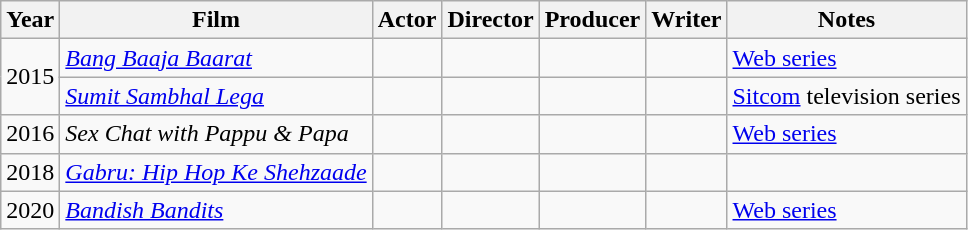<table class="wikitable sortable">
<tr>
<th>Year</th>
<th>Film</th>
<th>Actor</th>
<th>Director</th>
<th>Producer</th>
<th>Writer</th>
<th>Notes</th>
</tr>
<tr>
<td rowspan="2">2015</td>
<td><em><a href='#'>Bang Baaja Baarat</a></em></td>
<td></td>
<td></td>
<td></td>
<td></td>
<td><a href='#'>Web series</a></td>
</tr>
<tr>
<td><em><a href='#'>Sumit Sambhal Lega</a></em></td>
<td></td>
<td></td>
<td></td>
<td></td>
<td><a href='#'>Sitcom</a> television series</td>
</tr>
<tr>
<td>2016</td>
<td><em>Sex Chat with Pappu & Papa</em></td>
<td></td>
<td></td>
<td></td>
<td></td>
<td><a href='#'>Web series</a></td>
</tr>
<tr>
<td>2018</td>
<td><em><a href='#'>Gabru: Hip Hop Ke Shehzaade</a></em></td>
<td></td>
<td></td>
<td></td>
<td></td>
<td></td>
</tr>
<tr>
<td>2020</td>
<td><em><a href='#'>Bandish Bandits</a></em></td>
<td></td>
<td></td>
<td></td>
<td></td>
<td><a href='#'>Web series</a></td>
</tr>
</table>
